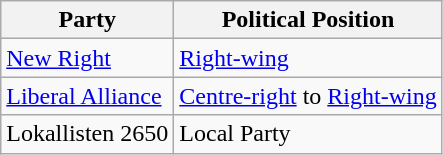<table class="wikitable mw-collapsible mw-collapsed">
<tr>
<th>Party</th>
<th>Political Position</th>
</tr>
<tr>
<td><a href='#'>New Right</a></td>
<td><a href='#'>Right-wing</a></td>
</tr>
<tr>
<td><a href='#'>Liberal Alliance</a></td>
<td><a href='#'>Centre-right</a> to <a href='#'>Right-wing</a></td>
</tr>
<tr>
<td>Lokallisten 2650</td>
<td>Local Party</td>
</tr>
</table>
